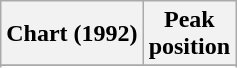<table class="wikitable sortable plainrowheaders">
<tr>
<th>Chart (1992)</th>
<th>Peak<br>position</th>
</tr>
<tr>
</tr>
<tr>
</tr>
<tr>
</tr>
</table>
